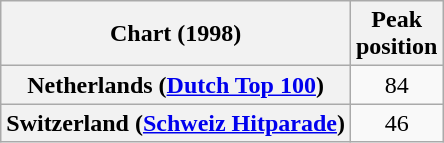<table class="wikitable plainrowheaders" style="text-align:center">
<tr>
<th scope="col">Chart (1998)</th>
<th scope="col">Peak<br>position</th>
</tr>
<tr>
<th scope="row">Netherlands (<a href='#'>Dutch Top 100</a>)</th>
<td>84</td>
</tr>
<tr>
<th scope="row">Switzerland (<a href='#'>Schweiz Hitparade</a>)</th>
<td>46</td>
</tr>
</table>
